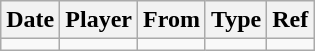<table class="wikitable">
<tr>
<th><strong>Date</strong></th>
<th><strong>Player</strong></th>
<th><strong>From</strong></th>
<th><strong>Type</strong></th>
<th><strong>Ref</strong></th>
</tr>
<tr>
<td></td>
<td></td>
<td></td>
<td></td>
<td></td>
</tr>
</table>
